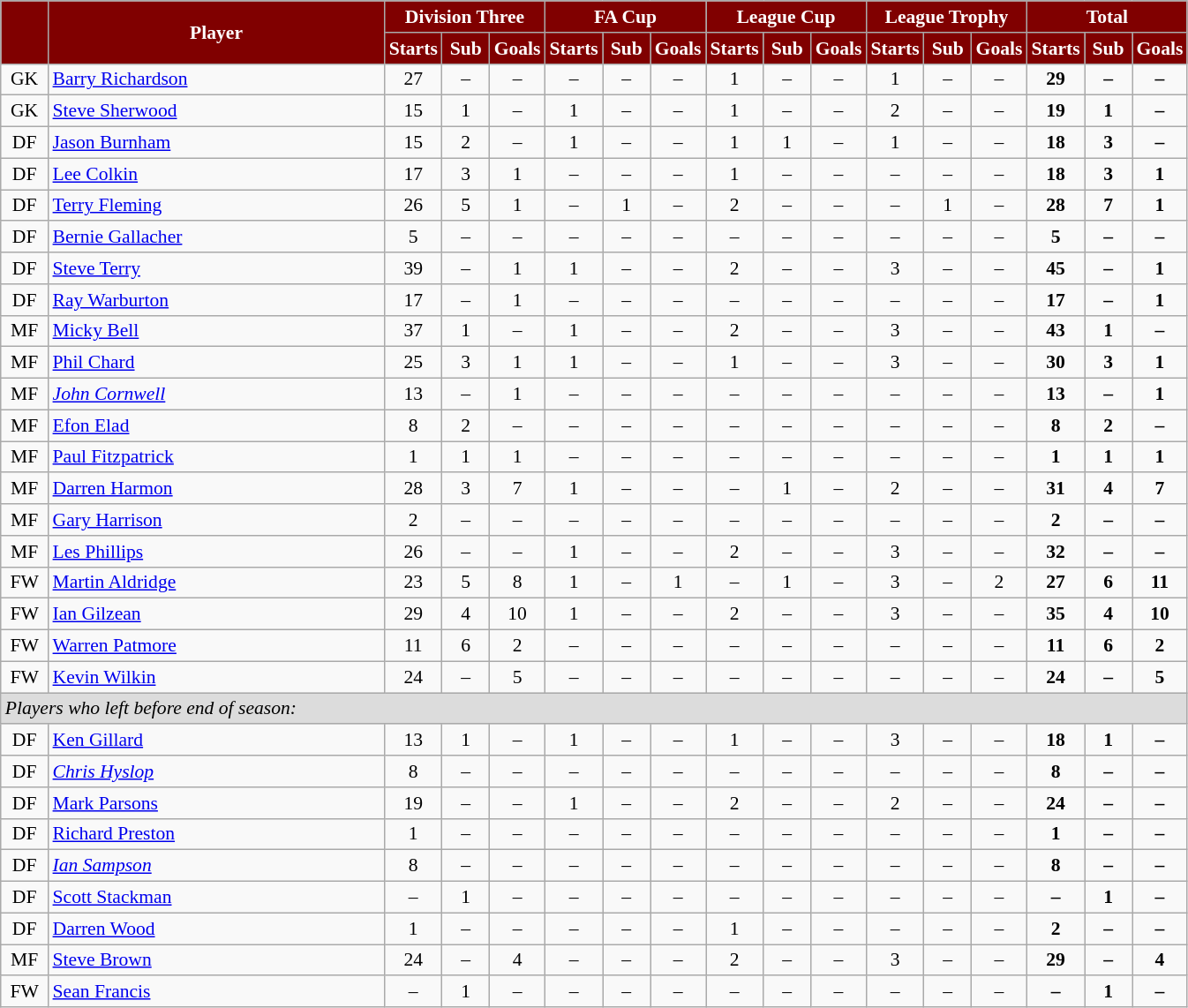<table class="wikitable"  style="text-align:center; font-size:90%; width:71%;">
<tr>
<th rowspan="2" style="background:maroon; color:white;  width: 4%"></th>
<th rowspan="2" style="background:maroon; color:white; ">Player</th>
<th colspan="3" style="background:maroon; color:white; ">Division Three</th>
<th colspan="3" style="background:maroon; color:white; ">FA Cup</th>
<th colspan="3" style="background:maroon; color:white; ">League Cup</th>
<th colspan="3" style="background:maroon; color:white; ">League Trophy</th>
<th colspan="3" style="background:maroon; color:white; ">Total</th>
</tr>
<tr>
<th style="background:maroon; color:white;  width: 4%;">Starts</th>
<th style="background:maroon; color:white;  width: 4%;">Sub</th>
<th style="background:maroon; color:white;  width: 4%;">Goals</th>
<th style="background:maroon; color:white;  width: 4%;">Starts</th>
<th style="background:maroon; color:white;  width: 4%;">Sub</th>
<th style="background:maroon; color:white;  width: 4%;">Goals</th>
<th style="background:maroon; color:white;  width: 4%;">Starts</th>
<th style="background:maroon; color:white;  width: 4%;">Sub</th>
<th style="background:maroon; color:white;  width: 4%;">Goals</th>
<th style="background:maroon; color:white;  width: 4%;">Starts</th>
<th style="background:maroon; color:white;  width: 4%;">Sub</th>
<th style="background:maroon; color:white;  width: 4%;">Goals</th>
<th style="background:maroon; color:white;  width: 4%;">Starts</th>
<th style="background:maroon; color:white;  width: 4%;">Sub</th>
<th style="background:maroon; color:white;  width: 4%;">Goals</th>
</tr>
<tr>
<td>GK</td>
<td style="text-align:left;"><a href='#'>Barry Richardson</a></td>
<td>27</td>
<td>–</td>
<td>–</td>
<td>–</td>
<td>–</td>
<td>–</td>
<td>1</td>
<td>–</td>
<td>–</td>
<td>1</td>
<td>–</td>
<td>–</td>
<td><strong>29</strong></td>
<td><strong>–</strong></td>
<td><strong>–</strong></td>
</tr>
<tr>
<td>GK</td>
<td style="text-align:left;"><a href='#'>Steve Sherwood</a></td>
<td>15</td>
<td>1</td>
<td>–</td>
<td>1</td>
<td>–</td>
<td>–</td>
<td>1</td>
<td>–</td>
<td>–</td>
<td>2</td>
<td>–</td>
<td>–</td>
<td><strong>19</strong></td>
<td><strong>1</strong></td>
<td><strong>–</strong></td>
</tr>
<tr>
<td>DF</td>
<td style="text-align:left;"><a href='#'>Jason Burnham</a></td>
<td>15</td>
<td>2</td>
<td>–</td>
<td>1</td>
<td>–</td>
<td>–</td>
<td>1</td>
<td>1</td>
<td>–</td>
<td>1</td>
<td>–</td>
<td>–</td>
<td><strong>18</strong></td>
<td><strong>3</strong></td>
<td><strong>–</strong></td>
</tr>
<tr>
<td>DF</td>
<td style="text-align:left;"><a href='#'>Lee Colkin</a></td>
<td>17</td>
<td>3</td>
<td>1</td>
<td>–</td>
<td>–</td>
<td>–</td>
<td>1</td>
<td>–</td>
<td>–</td>
<td>–</td>
<td>–</td>
<td>–</td>
<td><strong>18</strong></td>
<td><strong>3</strong></td>
<td><strong>1</strong></td>
</tr>
<tr>
<td>DF</td>
<td style="text-align:left;"><a href='#'>Terry Fleming</a></td>
<td>26</td>
<td>5</td>
<td>1</td>
<td>–</td>
<td>1</td>
<td>–</td>
<td>2</td>
<td>–</td>
<td>–</td>
<td>–</td>
<td>1</td>
<td>–</td>
<td><strong>28</strong></td>
<td><strong>7</strong></td>
<td><strong>1</strong></td>
</tr>
<tr>
<td>DF</td>
<td style="text-align:left;"><a href='#'>Bernie Gallacher</a></td>
<td>5</td>
<td>–</td>
<td>–</td>
<td>–</td>
<td>–</td>
<td>–</td>
<td>–</td>
<td>–</td>
<td>–</td>
<td>–</td>
<td>–</td>
<td>–</td>
<td><strong>5</strong></td>
<td><strong>–</strong></td>
<td><strong>–</strong></td>
</tr>
<tr>
<td>DF</td>
<td style="text-align:left;"><a href='#'>Steve Terry</a></td>
<td>39</td>
<td>–</td>
<td>1</td>
<td>1</td>
<td>–</td>
<td>–</td>
<td>2</td>
<td>–</td>
<td>–</td>
<td>3</td>
<td>–</td>
<td>–</td>
<td><strong>45</strong></td>
<td><strong>–</strong></td>
<td><strong>1</strong></td>
</tr>
<tr>
<td>DF</td>
<td style="text-align:left;"><a href='#'>Ray Warburton</a></td>
<td>17</td>
<td>–</td>
<td>1</td>
<td>–</td>
<td>–</td>
<td>–</td>
<td>–</td>
<td>–</td>
<td>–</td>
<td>–</td>
<td>–</td>
<td>–</td>
<td><strong>17</strong></td>
<td><strong>–</strong></td>
<td><strong>1</strong></td>
</tr>
<tr>
<td>MF</td>
<td style="text-align:left;"><a href='#'>Micky Bell</a></td>
<td>37</td>
<td>1</td>
<td>–</td>
<td>1</td>
<td>–</td>
<td>–</td>
<td>2</td>
<td>–</td>
<td>–</td>
<td>3</td>
<td>–</td>
<td>–</td>
<td><strong>43</strong></td>
<td><strong>1</strong></td>
<td><strong>–</strong></td>
</tr>
<tr>
<td>MF</td>
<td style="text-align:left;"><a href='#'>Phil Chard</a></td>
<td>25</td>
<td>3</td>
<td>1</td>
<td>1</td>
<td>–</td>
<td>–</td>
<td>1</td>
<td>–</td>
<td>–</td>
<td>3</td>
<td>–</td>
<td>–</td>
<td><strong>30</strong></td>
<td><strong>3</strong></td>
<td><strong>1</strong></td>
</tr>
<tr>
<td>MF</td>
<td style="text-align:left;"><em><a href='#'>John Cornwell</a></em></td>
<td>13</td>
<td>–</td>
<td>1</td>
<td>–</td>
<td>–</td>
<td>–</td>
<td>–</td>
<td>–</td>
<td>–</td>
<td>–</td>
<td>–</td>
<td>–</td>
<td><strong>13</strong></td>
<td><strong>–</strong></td>
<td><strong>1</strong></td>
</tr>
<tr>
<td>MF</td>
<td style="text-align:left;"><a href='#'>Efon Elad</a></td>
<td>8</td>
<td>2</td>
<td>–</td>
<td>–</td>
<td>–</td>
<td>–</td>
<td>–</td>
<td>–</td>
<td>–</td>
<td>–</td>
<td>–</td>
<td>–</td>
<td><strong>8</strong></td>
<td><strong>2</strong></td>
<td><strong>–</strong></td>
</tr>
<tr>
<td>MF</td>
<td style="text-align:left;"><a href='#'>Paul Fitzpatrick</a></td>
<td>1</td>
<td>1</td>
<td>1</td>
<td>–</td>
<td>–</td>
<td>–</td>
<td>–</td>
<td>–</td>
<td>–</td>
<td>–</td>
<td>–</td>
<td>–</td>
<td><strong>1</strong></td>
<td><strong>1</strong></td>
<td><strong>1</strong></td>
</tr>
<tr>
<td>MF</td>
<td style="text-align:left;"><a href='#'>Darren Harmon</a></td>
<td>28</td>
<td>3</td>
<td>7</td>
<td>1</td>
<td>–</td>
<td>–</td>
<td>–</td>
<td>1</td>
<td>–</td>
<td>2</td>
<td>–</td>
<td>–</td>
<td><strong>31</strong></td>
<td><strong>4</strong></td>
<td><strong>7</strong></td>
</tr>
<tr>
<td>MF</td>
<td style="text-align:left;"><a href='#'>Gary Harrison</a></td>
<td>2</td>
<td>–</td>
<td>–</td>
<td>–</td>
<td>–</td>
<td>–</td>
<td>–</td>
<td>–</td>
<td>–</td>
<td>–</td>
<td>–</td>
<td>–</td>
<td><strong>2</strong></td>
<td><strong>–</strong></td>
<td><strong>–</strong></td>
</tr>
<tr>
<td>MF</td>
<td style="text-align:left;"><a href='#'>Les Phillips</a></td>
<td>26</td>
<td>–</td>
<td>–</td>
<td>1</td>
<td>–</td>
<td>–</td>
<td>2</td>
<td>–</td>
<td>–</td>
<td>3</td>
<td>–</td>
<td>–</td>
<td><strong>32</strong></td>
<td><strong>–</strong></td>
<td><strong>–</strong></td>
</tr>
<tr>
<td>FW</td>
<td style="text-align:left;"><a href='#'>Martin Aldridge</a></td>
<td>23</td>
<td>5</td>
<td>8</td>
<td>1</td>
<td>–</td>
<td>1</td>
<td>–</td>
<td>1</td>
<td>–</td>
<td>3</td>
<td>–</td>
<td>2</td>
<td><strong>27</strong></td>
<td><strong>6</strong></td>
<td><strong>11</strong></td>
</tr>
<tr>
<td>FW</td>
<td style="text-align:left;"><a href='#'>Ian Gilzean</a></td>
<td>29</td>
<td>4</td>
<td>10</td>
<td>1</td>
<td>–</td>
<td>–</td>
<td>2</td>
<td>–</td>
<td>–</td>
<td>3</td>
<td>–</td>
<td>–</td>
<td><strong>35</strong></td>
<td><strong>4</strong></td>
<td><strong>10</strong></td>
</tr>
<tr>
<td>FW</td>
<td style="text-align:left;"><a href='#'>Warren Patmore</a></td>
<td>11</td>
<td>6</td>
<td>2</td>
<td>–</td>
<td>–</td>
<td>–</td>
<td>–</td>
<td>–</td>
<td>–</td>
<td>–</td>
<td>–</td>
<td>–</td>
<td><strong>11</strong></td>
<td><strong>6</strong></td>
<td><strong>2</strong></td>
</tr>
<tr>
<td>FW</td>
<td style="text-align:left;"><a href='#'>Kevin Wilkin</a></td>
<td>24</td>
<td>–</td>
<td>5</td>
<td>–</td>
<td>–</td>
<td>–</td>
<td>–</td>
<td>–</td>
<td>–</td>
<td>–</td>
<td>–</td>
<td>–</td>
<td><strong>24</strong></td>
<td><strong>–</strong></td>
<td><strong>5</strong></td>
</tr>
<tr>
<td colspan="20" style="background:#dcdcdc; text-align:left;"><em>Players who left before end of season:</em></td>
</tr>
<tr>
<td>DF</td>
<td style="text-align:left;"><a href='#'>Ken Gillard</a></td>
<td>13</td>
<td>1</td>
<td>–</td>
<td>1</td>
<td>–</td>
<td>–</td>
<td>1</td>
<td>–</td>
<td>–</td>
<td>3</td>
<td>–</td>
<td>–</td>
<td><strong>18</strong></td>
<td><strong>1</strong></td>
<td><strong>–</strong></td>
</tr>
<tr>
<td>DF</td>
<td style="text-align:left;"><em><a href='#'>Chris Hyslop</a></em></td>
<td>8</td>
<td>–</td>
<td>–</td>
<td>–</td>
<td>–</td>
<td>–</td>
<td>–</td>
<td>–</td>
<td>–</td>
<td>–</td>
<td>–</td>
<td>–</td>
<td><strong>8</strong></td>
<td><strong>–</strong></td>
<td><strong>–</strong></td>
</tr>
<tr>
<td>DF</td>
<td style="text-align:left;"><a href='#'>Mark Parsons</a></td>
<td>19</td>
<td>–</td>
<td>–</td>
<td>1</td>
<td>–</td>
<td>–</td>
<td>2</td>
<td>–</td>
<td>–</td>
<td>2</td>
<td>–</td>
<td>–</td>
<td><strong>24</strong></td>
<td><strong>–</strong></td>
<td><strong>–</strong></td>
</tr>
<tr>
<td>DF</td>
<td style="text-align:left;"><a href='#'>Richard Preston</a></td>
<td>1</td>
<td>–</td>
<td>–</td>
<td>–</td>
<td>–</td>
<td>–</td>
<td>–</td>
<td>–</td>
<td>–</td>
<td>–</td>
<td>–</td>
<td>–</td>
<td><strong>1</strong></td>
<td><strong>–</strong></td>
<td><strong>–</strong></td>
</tr>
<tr>
<td>DF</td>
<td style="text-align:left;"><em><a href='#'>Ian Sampson</a></em></td>
<td>8</td>
<td>–</td>
<td>–</td>
<td>–</td>
<td>–</td>
<td>–</td>
<td>–</td>
<td>–</td>
<td>–</td>
<td>–</td>
<td>–</td>
<td>–</td>
<td><strong>8</strong></td>
<td><strong>–</strong></td>
<td><strong>–</strong></td>
</tr>
<tr>
<td>DF</td>
<td style="text-align:left;"><a href='#'>Scott Stackman</a></td>
<td>–</td>
<td>1</td>
<td>–</td>
<td>–</td>
<td>–</td>
<td>–</td>
<td>–</td>
<td>–</td>
<td>–</td>
<td>–</td>
<td>–</td>
<td>–</td>
<td><strong>–</strong></td>
<td><strong>1</strong></td>
<td><strong>–</strong></td>
</tr>
<tr>
<td>DF</td>
<td style="text-align:left;"><a href='#'>Darren Wood</a></td>
<td>1</td>
<td>–</td>
<td>–</td>
<td>–</td>
<td>–</td>
<td>–</td>
<td>1</td>
<td>–</td>
<td>–</td>
<td>–</td>
<td>–</td>
<td>–</td>
<td><strong>2</strong></td>
<td><strong>–</strong></td>
<td><strong>–</strong></td>
</tr>
<tr>
<td>MF</td>
<td style="text-align:left;"><a href='#'>Steve Brown</a></td>
<td>24</td>
<td>–</td>
<td>4</td>
<td>–</td>
<td>–</td>
<td>–</td>
<td>2</td>
<td>–</td>
<td>–</td>
<td>3</td>
<td>–</td>
<td>–</td>
<td><strong>29</strong></td>
<td><strong>–</strong></td>
<td><strong>4</strong></td>
</tr>
<tr>
<td>FW</td>
<td style="text-align:left;"><a href='#'>Sean Francis</a></td>
<td>–</td>
<td>1</td>
<td>–</td>
<td>–</td>
<td>–</td>
<td>–</td>
<td>–</td>
<td>–</td>
<td>–</td>
<td>–</td>
<td>–</td>
<td>–</td>
<td><strong>–</strong></td>
<td><strong>1</strong></td>
<td><strong>–</strong></td>
</tr>
</table>
